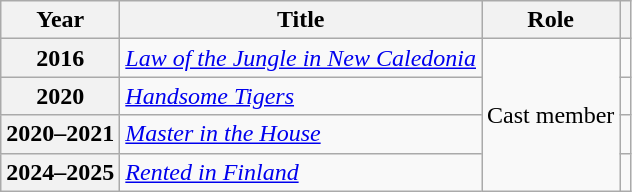<table class="wikitable plainrowheaders sortable">
<tr>
<th scope="col">Year</th>
<th scope="col">Title</th>
<th scope="col">Role</th>
<th scope="col" class="unsortable"></th>
</tr>
<tr>
<th scope="row">2016</th>
<td><em><a href='#'>Law of the Jungle in New Caledonia</a></em></td>
<td rowspan="4">Cast member</td>
<td style="text-align:center"></td>
</tr>
<tr>
<th scope="row">2020</th>
<td><em><a href='#'>Handsome Tigers</a></em></td>
<td style="text-align:center"></td>
</tr>
<tr>
<th scope="row">2020–2021</th>
<td><em><a href='#'>Master in the House</a></em></td>
<td style="text-align:center"></td>
</tr>
<tr>
<th scope="row">2024–2025</th>
<td><em><a href='#'>Rented in Finland</a></em></td>
<td style="text-align:center"></td>
</tr>
</table>
